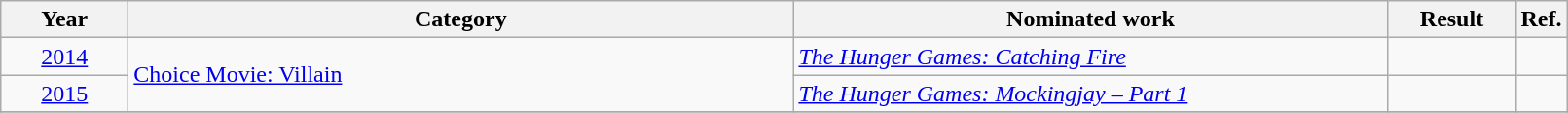<table class=wikitable>
<tr>
<th scope="col" style="width:5em;">Year</th>
<th scope="col" style="width:28em;">Category</th>
<th scope="col" style="width:25em;">Nominated work</th>
<th scope="col" style="width:5em;">Result</th>
<th>Ref.</th>
</tr>
<tr>
<td style="text-align:center;"><a href='#'>2014</a></td>
<td rowspan="2"><a href='#'>Choice Movie: Villain</a></td>
<td><em><a href='#'>The Hunger Games: Catching Fire</a></em></td>
<td></td>
<td align="center"></td>
</tr>
<tr>
<td style="text-align:center;"><a href='#'>2015</a></td>
<td><em><a href='#'>The Hunger Games: Mockingjay – Part 1</a></em></td>
<td></td>
<td align="center"></td>
</tr>
<tr>
</tr>
</table>
